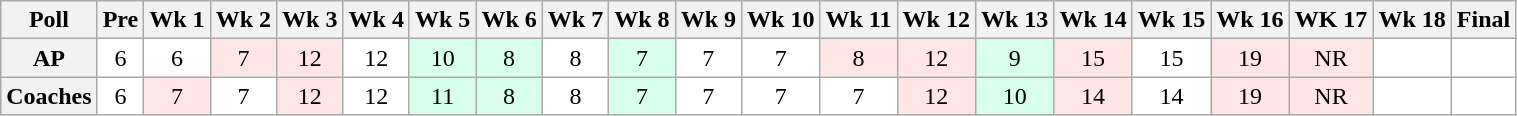<table class="wikitable" style="white-space:nowrap;">
<tr>
<th>Poll</th>
<th>Pre</th>
<th>Wk 1</th>
<th>Wk 2</th>
<th>Wk 3</th>
<th>Wk 4</th>
<th>Wk 5</th>
<th>Wk 6</th>
<th>Wk 7</th>
<th>Wk 8</th>
<th>Wk 9</th>
<th>Wk 10</th>
<th>Wk 11</th>
<th>Wk 12</th>
<th>Wk 13</th>
<th>Wk 14</th>
<th>Wk 15</th>
<th>Wk 16</th>
<th>WK 17</th>
<th>Wk 18</th>
<th>Final</th>
</tr>
<tr style="text-align:center;">
<th>AP</th>
<td style="background:#FFF;">6</td>
<td style="background:#FFF;">6</td>
<td style="background:#FFE6E6;">7</td>
<td style="background:#FFE6E6;">12</td>
<td style="background:#FFF;">12</td>
<td style="background:#D8FFEB;">10</td>
<td style="background:#D8FFEB;">8</td>
<td style="background:#FFF;">8</td>
<td style="background:#D8FFEB;">7</td>
<td style="background:#FFF;">7</td>
<td style="background:#FFF;">7</td>
<td style="background:#FFE6E6;">8</td>
<td style="background:#FFE6E6;">12</td>
<td style="background:#D8FFEB;">9</td>
<td style="background:#FFE6E6;">15</td>
<td style="background:#FFF;">15</td>
<td style="background:#FFE6E6;">19</td>
<td style="background:#FFE6E6;">NR</td>
<td style="background:#FFF;"></td>
<td style="background:#FFF;"></td>
</tr>
<tr style="text-align:center;">
<th>Coaches</th>
<td style="background:#FFF;">6</td>
<td style="background:#FFE6E6;">7</td>
<td style="background:#FFF;">7</td>
<td style="background:#FFE6E6;">12</td>
<td style="background:#FFF;">12</td>
<td style="background:#D8FFEB;">11</td>
<td style="background:#D8FFEB;">8</td>
<td style="background:#FFF;">8</td>
<td style="background:#D8FFEB;">7</td>
<td style="background:#FFF;">7</td>
<td style="background:#FFF;">7</td>
<td style="background:#FFF;">7</td>
<td style="background:#FFE6E6;">12</td>
<td style="background:#D8FFEB;">10</td>
<td style="background:#FFE6E6;">14</td>
<td style="background:#FFF;">14</td>
<td style="background:#FFE6E6;">19</td>
<td style="background:#FFE6E6;">NR</td>
<td style="background:#FFF;"></td>
<td style="background:#FFF;"></td>
</tr>
</table>
